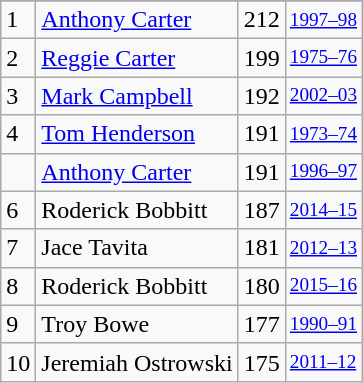<table class="wikitable">
<tr>
</tr>
<tr>
<td>1</td>
<td><a href='#'>Anthony Carter</a></td>
<td>212</td>
<td style="font-size:80%;"><a href='#'>1997–98</a></td>
</tr>
<tr>
<td>2</td>
<td><a href='#'>Reggie Carter</a></td>
<td>199</td>
<td style="font-size:80%;"><a href='#'>1975–76</a></td>
</tr>
<tr>
<td>3</td>
<td><a href='#'>Mark Campbell</a></td>
<td>192</td>
<td style="font-size:80%;"><a href='#'>2002–03</a></td>
</tr>
<tr>
<td>4</td>
<td><a href='#'>Tom Henderson</a></td>
<td>191</td>
<td style="font-size:80%;"><a href='#'>1973–74</a></td>
</tr>
<tr>
<td></td>
<td><a href='#'>Anthony Carter</a></td>
<td>191</td>
<td style="font-size:80%;"><a href='#'>1996–97</a></td>
</tr>
<tr>
<td>6</td>
<td>Roderick Bobbitt</td>
<td>187</td>
<td style="font-size:80%;"><a href='#'>2014–15</a></td>
</tr>
<tr>
<td>7</td>
<td>Jace Tavita</td>
<td>181</td>
<td style="font-size:80%;"><a href='#'>2012–13</a></td>
</tr>
<tr>
<td>8</td>
<td>Roderick Bobbitt</td>
<td>180</td>
<td style="font-size:80%;"><a href='#'>2015–16</a></td>
</tr>
<tr>
<td>9</td>
<td>Troy Bowe</td>
<td>177</td>
<td style="font-size:80%;"><a href='#'>1990–91</a></td>
</tr>
<tr>
<td>10</td>
<td>Jeremiah Ostrowski</td>
<td>175</td>
<td style="font-size:80%;"><a href='#'>2011–12</a></td>
</tr>
</table>
